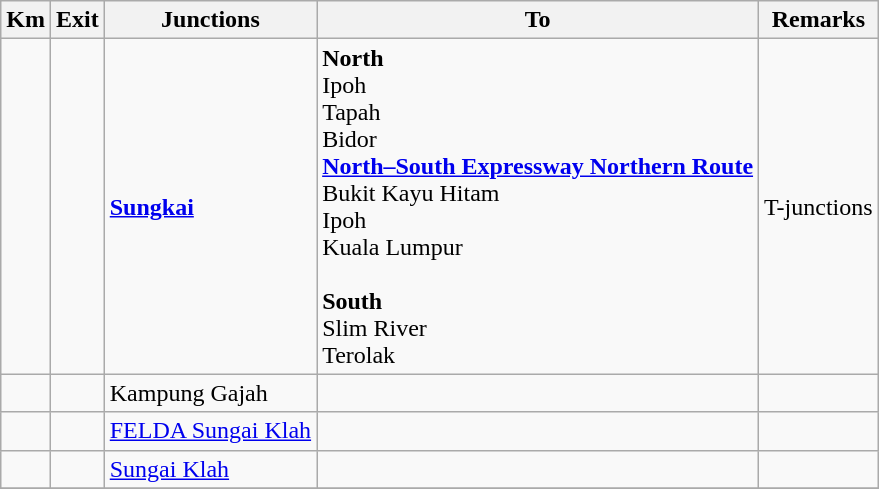<table class="wikitable">
<tr>
<th>Km</th>
<th>Exit</th>
<th>Junctions</th>
<th>To</th>
<th>Remarks</th>
</tr>
<tr>
<td></td>
<td></td>
<td><strong><a href='#'>Sungkai</a></strong></td>
<td><strong>North</strong><br> Ipoh<br> Tapah<br> Bidor<br>  <strong><a href='#'>North–South Expressway Northern Route</a></strong><br>Bukit Kayu Hitam<br>Ipoh<br>Kuala Lumpur<br><br><strong>South </strong><br> Slim River<br> Terolak</td>
<td>T-junctions</td>
</tr>
<tr>
<td></td>
<td></td>
<td>Kampung Gajah</td>
<td></td>
<td></td>
</tr>
<tr>
<td></td>
<td></td>
<td><a href='#'>FELDA Sungai Klah</a></td>
<td></td>
<td></td>
</tr>
<tr>
<td></td>
<td></td>
<td><a href='#'>Sungai Klah</a></td>
<td></td>
<td></td>
</tr>
<tr>
</tr>
</table>
